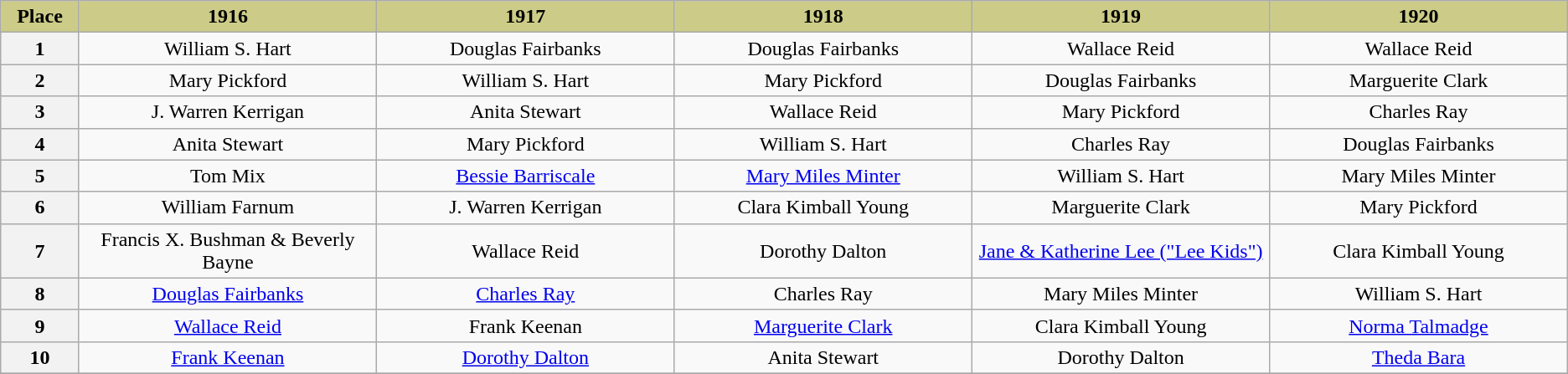<table class="wikitable" style="text-align:center">
<tr>
<th scope="col" style="background:#CC8" width="5%">Place</th>
<th scope="col" style="background:#CC8" width="19%">1916</th>
<th scope="col" style="background:#CC8" width="19%">1917</th>
<th scope="col" style="background:#CC8" width="19%">1918</th>
<th scope="col" style="background:#CC8" width="19%">1919</th>
<th scope="col" style="background:#CC8" width="19%">1920</th>
</tr>
<tr>
<th scope="row">1</th>
<td>William S. Hart</td>
<td>Douglas Fairbanks</td>
<td>Douglas Fairbanks</td>
<td>Wallace Reid</td>
<td>Wallace Reid</td>
</tr>
<tr>
<th scope="row">2</th>
<td>Mary Pickford</td>
<td>William S. Hart</td>
<td>Mary Pickford</td>
<td>Douglas Fairbanks</td>
<td>Marguerite Clark</td>
</tr>
<tr>
<th scope="row">3</th>
<td>J. Warren Kerrigan</td>
<td>Anita Stewart</td>
<td>Wallace Reid</td>
<td>Mary Pickford</td>
<td>Charles Ray</td>
</tr>
<tr>
<th scope="row">4</th>
<td>Anita Stewart</td>
<td>Mary Pickford</td>
<td>William S. Hart</td>
<td>Charles Ray</td>
<td>Douglas Fairbanks</td>
</tr>
<tr>
<th scope="row">5</th>
<td>Tom Mix</td>
<td><a href='#'>Bessie Barriscale</a></td>
<td><a href='#'>Mary Miles Minter</a></td>
<td>William S. Hart</td>
<td>Mary Miles Minter</td>
</tr>
<tr>
<th scope="row">6</th>
<td>William Farnum</td>
<td>J. Warren Kerrigan</td>
<td>Clara Kimball Young</td>
<td>Marguerite Clark</td>
<td>Mary Pickford</td>
</tr>
<tr>
<th scope="row">7</th>
<td>Francis X. Bushman & Beverly Bayne</td>
<td>Wallace Reid</td>
<td>Dorothy Dalton</td>
<td><a href='#'>Jane & Katherine Lee ("Lee Kids")</a></td>
<td>Clara Kimball Young</td>
</tr>
<tr>
<th scope="row">8</th>
<td><a href='#'>Douglas Fairbanks</a></td>
<td><a href='#'>Charles Ray</a></td>
<td>Charles Ray</td>
<td>Mary Miles Minter</td>
<td>William S. Hart</td>
</tr>
<tr>
<th scope="row">9</th>
<td><a href='#'>Wallace Reid</a></td>
<td>Frank Keenan</td>
<td><a href='#'>Marguerite Clark</a></td>
<td>Clara Kimball Young</td>
<td><a href='#'>Norma Talmadge</a></td>
</tr>
<tr>
<th scope="row">10</th>
<td><a href='#'>Frank Keenan</a></td>
<td><a href='#'>Dorothy Dalton</a></td>
<td>Anita Stewart</td>
<td>Dorothy Dalton</td>
<td><a href='#'>Theda Bara</a></td>
</tr>
<tr>
</tr>
</table>
